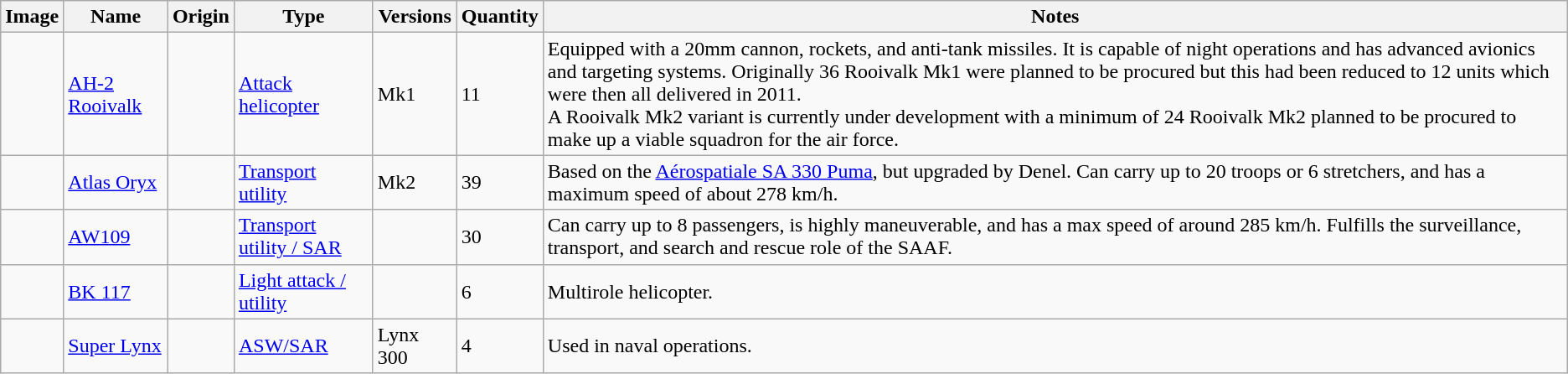<table class="wikitable">
<tr>
<th>Image</th>
<th>Name</th>
<th>Origin</th>
<th>Type</th>
<th>Versions</th>
<th>Quantity</th>
<th>Notes</th>
</tr>
<tr>
<td></td>
<td><a href='#'>AH-2 Rooivalk</a></td>
<td></td>
<td><a href='#'>Attack helicopter</a></td>
<td>Mk1</td>
<td>11</td>
<td>Equipped with a 20mm cannon, rockets, and anti-tank missiles. It is capable of night operations and has advanced avionics and targeting systems. Originally 36 Rooivalk Mk1 were planned to be procured but this had been reduced to 12 units which were then all delivered in 2011.<br>A Rooivalk Mk2 variant is currently under development with a minimum of 24 Rooivalk Mk2 planned to be procured to make up a viable squadron for the air force.</td>
</tr>
<tr>
<td></td>
<td><a href='#'>Atlas Oryx</a></td>
<td></td>
<td><a href='#'>Transport utility</a></td>
<td>Mk2</td>
<td>39</td>
<td>Based on the <a href='#'>Aérospatiale SA 330 Puma</a>, but upgraded by Denel. Can carry up to 20 troops or 6 stretchers, and has a maximum speed of about 278 km/h.</td>
</tr>
<tr>
<td></td>
<td><a href='#'>AW109</a></td>
<td></td>
<td><a href='#'>Transport utility / SAR</a></td>
<td></td>
<td>30</td>
<td>Can carry up to 8 passengers, is highly maneuverable, and has a max speed of around 285 km/h. Fulfills the surveillance, transport, and search and rescue role of the SAAF.</td>
</tr>
<tr>
<td></td>
<td><a href='#'>BK 117</a></td>
<td><br></td>
<td><a href='#'>Light attack / utility</a></td>
<td></td>
<td>6</td>
<td>Multirole helicopter.</td>
</tr>
<tr>
<td></td>
<td><a href='#'>Super Lynx</a></td>
<td></td>
<td><a href='#'>ASW/SAR</a></td>
<td>Lynx 300</td>
<td>4</td>
<td>Used in naval operations.</td>
</tr>
</table>
